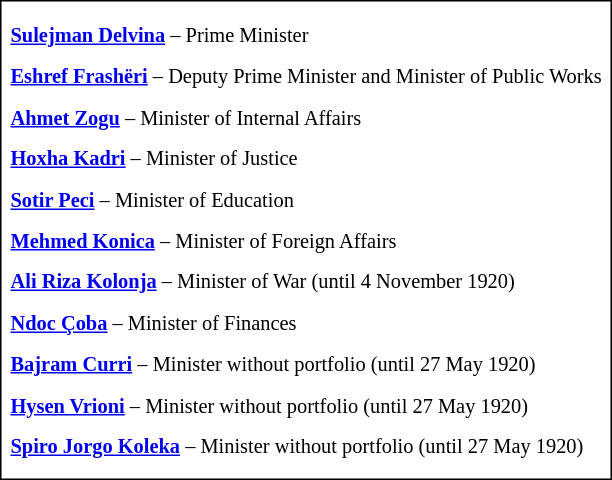<table cellpadding="1" cellspacing="5" style="border:1px solid #000000; font-size:85%; line-height: 1.5em;">
<tr>
<td align="center"></td>
</tr>
<tr>
<td><strong><a href='#'>Sulejman Delvina</a></strong> – Prime Minister</td>
</tr>
<tr>
<td><strong><a href='#'>Eshref Frashëri</a></strong> – Deputy Prime Minister and Minister of Public Works</td>
</tr>
<tr>
<td><strong><a href='#'>Ahmet Zogu</a></strong> – Minister of Internal Affairs</td>
</tr>
<tr>
<td><strong><a href='#'>Hoxha Kadri</a></strong> – Minister of Justice</td>
</tr>
<tr>
<td><strong><a href='#'>Sotir Peci</a></strong> – Minister of Education</td>
</tr>
<tr>
<td><strong><a href='#'>Mehmed Konica</a></strong> – Minister of Foreign Affairs</td>
</tr>
<tr>
<td><strong><a href='#'>Ali Riza Kolonja</a></strong> – Minister of War (until 4 November 1920)</td>
</tr>
<tr>
<td><strong><a href='#'>Ndoc Çoba</a></strong> – Minister of Finances</td>
</tr>
<tr>
<td><strong><a href='#'>Bajram Curri</a></strong> – Minister without portfolio (until 27 May 1920)</td>
</tr>
<tr>
<td><strong><a href='#'>Hysen Vrioni</a></strong> – Minister without portfolio (until 27 May 1920)</td>
</tr>
<tr>
<td><strong><a href='#'>Spiro Jorgo Koleka</a></strong> – Minister without portfolio (until 27 May 1920)</td>
</tr>
<tr>
</tr>
</table>
